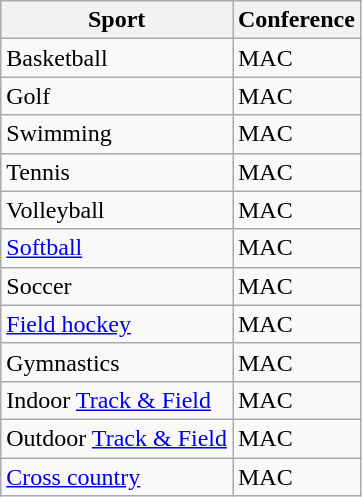<table class="wikitable floatright">
<tr>
<th>Sport</th>
<th>Conference</th>
</tr>
<tr>
<td>Basketball</td>
<td>MAC</td>
</tr>
<tr>
<td>Golf</td>
<td>MAC</td>
</tr>
<tr>
<td>Swimming</td>
<td>MAC</td>
</tr>
<tr>
<td>Tennis</td>
<td>MAC</td>
</tr>
<tr>
<td>Volleyball</td>
<td>MAC</td>
</tr>
<tr>
<td><a href='#'>Softball</a></td>
<td>MAC</td>
</tr>
<tr>
<td>Soccer</td>
<td>MAC</td>
</tr>
<tr>
<td><a href='#'>Field hockey</a></td>
<td>MAC</td>
</tr>
<tr>
<td>Gymnastics</td>
<td>MAC</td>
</tr>
<tr>
<td>Indoor <a href='#'>Track & Field</a></td>
<td>MAC</td>
</tr>
<tr>
<td>Outdoor <a href='#'>Track & Field</a></td>
<td>MAC</td>
</tr>
<tr>
<td><a href='#'>Cross country</a></td>
<td>MAC</td>
</tr>
</table>
